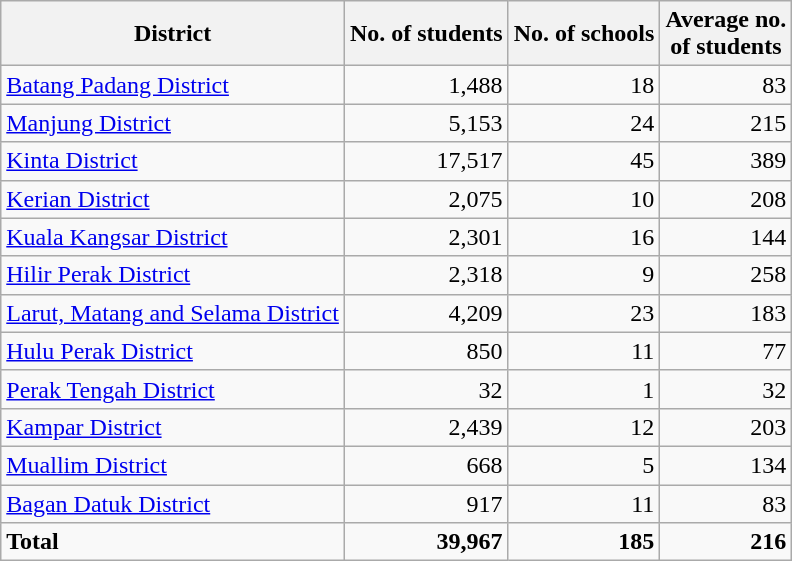<table class="wikitable sortable">
<tr>
<th>District</th>
<th>No. of students</th>
<th>No. of schools</th>
<th>Average no.<br>of students</th>
</tr>
<tr>
<td><a href='#'>Batang Padang District</a></td>
<td style="text-align:right;">1,488</td>
<td style="text-align:right;">18</td>
<td style="text-align:right;">83</td>
</tr>
<tr>
<td><a href='#'>Manjung District</a></td>
<td style="text-align:right;">5,153</td>
<td style="text-align:right;">24</td>
<td style="text-align:right;">215</td>
</tr>
<tr>
<td><a href='#'>Kinta District</a></td>
<td style="text-align:right;">17,517</td>
<td style="text-align:right;">45</td>
<td style="text-align:right;">389</td>
</tr>
<tr>
<td><a href='#'>Kerian District</a></td>
<td style="text-align:right;">2,075</td>
<td style="text-align:right;">10</td>
<td style="text-align:right;">208</td>
</tr>
<tr>
<td><a href='#'>Kuala Kangsar District</a></td>
<td style="text-align:right;">2,301</td>
<td style="text-align:right;">16</td>
<td style="text-align:right;">144</td>
</tr>
<tr>
<td><a href='#'>Hilir Perak District</a></td>
<td style="text-align:right;">2,318</td>
<td style="text-align:right;">9</td>
<td style="text-align:right;">258</td>
</tr>
<tr>
<td><a href='#'>Larut, Matang and Selama District</a></td>
<td style="text-align:right;">4,209</td>
<td style="text-align:right;">23</td>
<td style="text-align:right;">183</td>
</tr>
<tr>
<td><a href='#'>Hulu Perak District</a></td>
<td style="text-align:right;">850</td>
<td style="text-align:right;">11</td>
<td style="text-align:right;">77</td>
</tr>
<tr>
<td><a href='#'>Perak Tengah District</a></td>
<td style="text-align:right;">32</td>
<td style="text-align:right;">1</td>
<td style="text-align:right;">32</td>
</tr>
<tr>
<td><a href='#'>Kampar District</a></td>
<td style="text-align:right;">2,439</td>
<td style="text-align:right;">12</td>
<td style="text-align:right;">203</td>
</tr>
<tr>
<td><a href='#'>Muallim District</a></td>
<td style="text-align:right;">668</td>
<td style="text-align:right;">5</td>
<td style="text-align:right;">134</td>
</tr>
<tr>
<td><a href='#'>Bagan Datuk District</a></td>
<td style="text-align:right;">917</td>
<td style="text-align:right;">11</td>
<td style="text-align:right;">83</td>
</tr>
<tr>
<td><strong>Total</strong></td>
<td style="text-align:right;"><strong>39,967</strong></td>
<td style="text-align:right;"><strong>185</strong></td>
<td style="text-align:right;"><strong>216</strong></td>
</tr>
</table>
